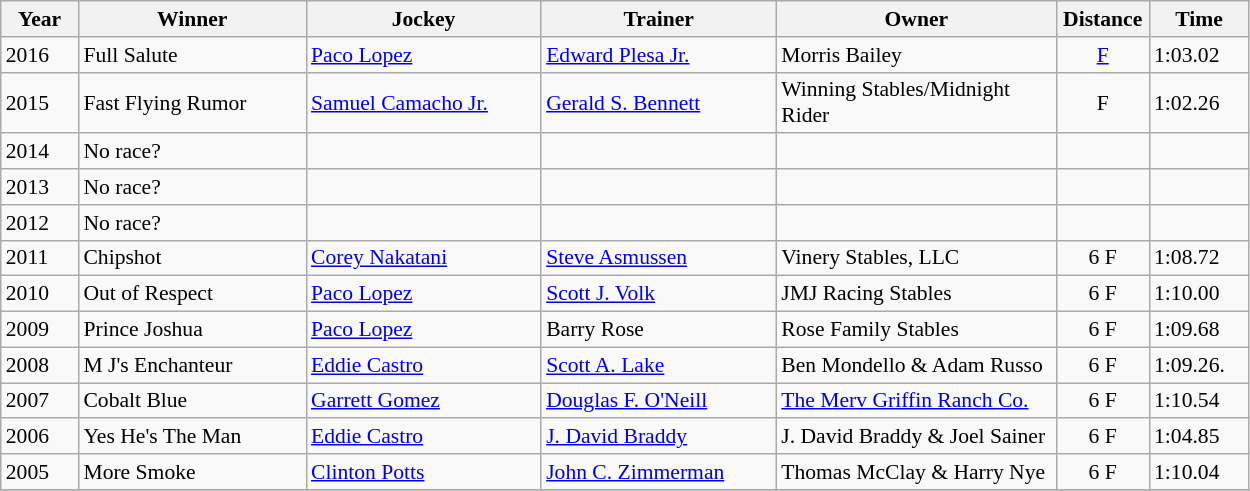<table class="wikitable sortable" style="font-size:90%">
<tr>
<th style="width:45px">Year<br></th>
<th style="width:145px">Winner<br></th>
<th style="width:150px">Jockey<br></th>
<th style="width:150px">Trainer<br></th>
<th style="width:180px">Owner<br></th>
<th style="width:55px">Distance<br></th>
<th style="width:60px">Time</th>
</tr>
<tr>
<td>2016</td>
<td>Full Salute</td>
<td><a href='#'>Paco Lopez</a></td>
<td><a href='#'>Edward Plesa Jr.</a></td>
<td>Morris Bailey</td>
<td align=center> <a href='#'>F</a></td>
<td>1:03.02</td>
</tr>
<tr>
<td>2015</td>
<td>Fast Flying Rumor</td>
<td><a href='#'>Samuel Camacho Jr.</a></td>
<td><a href='#'>Gerald S. Bennett</a></td>
<td>Winning Stables/Midnight Rider</td>
<td align=center> F</td>
<td>1:02.26</td>
</tr>
<tr>
<td>2014</td>
<td>No race?</td>
<td></td>
<td></td>
<td></td>
<td></td>
<td></td>
</tr>
<tr>
<td>2013</td>
<td>No race?</td>
<td></td>
<td></td>
<td></td>
<td></td>
<td></td>
</tr>
<tr>
<td>2012</td>
<td>No race?</td>
<td></td>
<td></td>
<td></td>
<td></td>
<td></td>
</tr>
<tr>
<td>2011</td>
<td>Chipshot</td>
<td><a href='#'>Corey Nakatani</a></td>
<td><a href='#'>Steve Asmussen</a></td>
<td>Vinery Stables, LLC</td>
<td align=center>6 F</td>
<td>1:08.72</td>
</tr>
<tr>
<td>2010</td>
<td>Out of Respect</td>
<td><a href='#'>Paco Lopez</a></td>
<td><a href='#'>Scott J. Volk</a></td>
<td>JMJ Racing Stables</td>
<td align=center>6 F</td>
<td>1:10.00</td>
</tr>
<tr>
<td>2009</td>
<td>Prince Joshua</td>
<td><a href='#'>Paco Lopez</a></td>
<td>Barry Rose</td>
<td>Rose Family Stables</td>
<td align=center>6 F</td>
<td>1:09.68</td>
</tr>
<tr>
<td>2008</td>
<td>M J's Enchanteur</td>
<td><a href='#'>Eddie Castro</a></td>
<td><a href='#'>Scott A. Lake</a></td>
<td>Ben Mondello &  Adam Russo</td>
<td align=center>6 F</td>
<td>1:09.26.</td>
</tr>
<tr>
<td>2007</td>
<td>Cobalt Blue</td>
<td><a href='#'>Garrett Gomez</a></td>
<td><a href='#'>Douglas F. O'Neill</a></td>
<td><a href='#'>The Merv Griffin Ranch Co.</a></td>
<td align=center>6 F</td>
<td>1:10.54</td>
</tr>
<tr>
<td>2006</td>
<td>Yes He's The Man</td>
<td><a href='#'>Eddie Castro</a></td>
<td><a href='#'>J. David Braddy</a></td>
<td>J. David Braddy &  Joel Sainer</td>
<td align=center>6 F</td>
<td>1:04.85</td>
</tr>
<tr>
<td>2005</td>
<td>More Smoke</td>
<td><a href='#'>Clinton Potts</a></td>
<td><a href='#'>John C. Zimmerman</a></td>
<td>Thomas McClay & Harry Nye</td>
<td align=center>6 F</td>
<td>1:10.04</td>
</tr>
<tr>
</tr>
</table>
